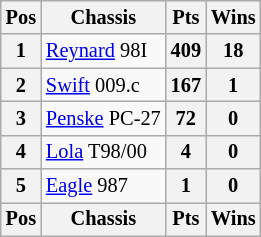<table class="wikitable" style="font-size: 85%;; text-align:center;">
<tr valign="top">
<th valign="middle">Pos</th>
<th valign="middle">Chassis</th>
<th valign="middle">Pts</th>
<th valign="middle">Wins</th>
</tr>
<tr>
<th>1</th>
<td align="left"> <a href='#'>Reynard</a> 98I</td>
<th>409</th>
<th>18</th>
</tr>
<tr>
<th>2</th>
<td align="left"> <a href='#'>Swift</a> 009.c</td>
<th>167</th>
<th>1</th>
</tr>
<tr>
<th>3</th>
<td align="left"> <a href='#'>Penske</a> PC-27</td>
<th>72</th>
<th>0</th>
</tr>
<tr>
<th>4</th>
<td align="left"> <a href='#'>Lola</a> T98/00</td>
<th>4</th>
<th>0</th>
</tr>
<tr>
<th>5</th>
<td align="left"> <a href='#'>Eagle</a> 987</td>
<th>1</th>
<th>0</th>
</tr>
<tr>
<th valign="middle">Pos</th>
<th valign="middle">Chassis</th>
<th valign="middle">Pts</th>
<th valign="middle">Wins</th>
</tr>
</table>
